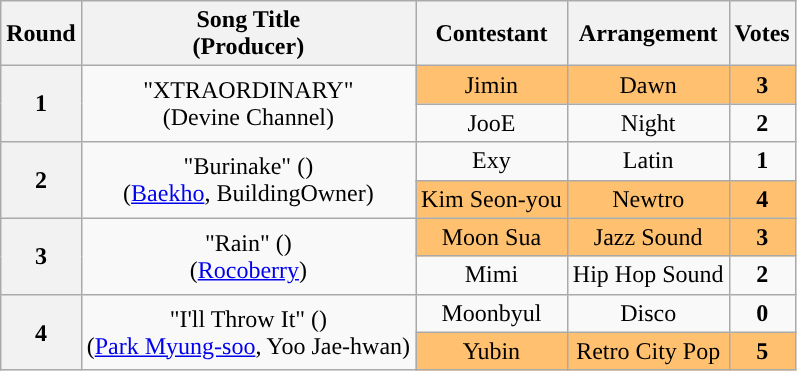<table class="wikitable plainrowheaders sortable" style="text-align:center;">
<tr>
<th scope="col">Round</th>
<th>Song Title<br>(Producer)</th>
<th scope="col">Contestant</th>
<th>Arrangement</th>
<th>Votes</th>
</tr>
<tr>
<th rowspan="2">1</th>
<td rowspan="2">"XTRAORDINARY"<br>(Devine Channel)</td>
<td style="background:#FFC06F">Jimin</td>
<td style="background:#FFC06F">Dawn</td>
<td style="background:#FFC06F"><strong>3</strong></td>
</tr>
<tr>
<td>JooE</td>
<td>Night</td>
<td><strong>2</strong></td>
</tr>
<tr>
<th rowspan="2">2</th>
<td rowspan="2">"Burinake" ()<br>(<a href='#'>Baekho</a>, BuildingOwner)</td>
<td>Exy</td>
<td>Latin</td>
<td><strong>1</strong></td>
</tr>
<tr>
<td style="background:#FFC06F">Kim Seon-you</td>
<td style="background:#FFC06F">Newtro</td>
<td style="background:#FFC06F"><strong>4</strong></td>
</tr>
<tr>
<th rowspan="2">3</th>
<td rowspan="2">"Rain" ()<br>(<a href='#'>Rocoberry</a>)</td>
<td style="background:#FFC06F">Moon Sua</td>
<td style="background:#FFC06F">Jazz Sound</td>
<td style="background:#FFC06F"><strong>3</strong></td>
</tr>
<tr>
<td>Mimi</td>
<td>Hip Hop Sound</td>
<td><strong>2</strong></td>
</tr>
<tr>
<th rowspan="2">4</th>
<td rowspan="2">"I'll Throw It" ()<br>(<a href='#'>Park Myung-soo</a>, Yoo Jae-hwan)</td>
<td>Moonbyul</td>
<td>Disco</td>
<td><strong>0</strong></td>
</tr>
<tr>
<td style="background:#FFC06F">Yubin</td>
<td style="background:#FFC06F">Retro City Pop</td>
<td style="background:#FFC06F"><strong>5</strong></td>
</tr>
</table>
